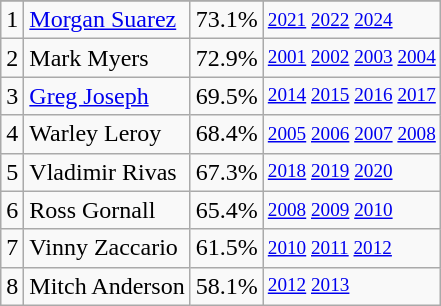<table class="wikitable">
<tr>
</tr>
<tr>
<td>1</td>
<td><a href='#'>Morgan Suarez</a></td>
<td><abbr>73.1%</abbr></td>
<td style="font-size:80%;"><a href='#'>2021</a> <a href='#'>2022</a> <a href='#'>2024</a></td>
</tr>
<tr>
<td>2</td>
<td>Mark Myers</td>
<td><abbr>72.9%</abbr></td>
<td style="font-size:80%;"><a href='#'>2001</a> <a href='#'>2002</a> <a href='#'>2003</a> <a href='#'>2004</a></td>
</tr>
<tr>
<td>3</td>
<td><a href='#'>Greg Joseph</a></td>
<td><abbr>69.5%</abbr></td>
<td style="font-size:80%;"><a href='#'>2014</a> <a href='#'>2015</a> <a href='#'>2016</a> <a href='#'>2017</a></td>
</tr>
<tr>
<td>4</td>
<td>Warley Leroy</td>
<td><abbr>68.4%</abbr></td>
<td style="font-size:80%;"><a href='#'>2005</a> <a href='#'>2006</a> <a href='#'>2007</a> <a href='#'>2008</a></td>
</tr>
<tr>
<td>5</td>
<td>Vladimir Rivas</td>
<td><abbr>67.3%</abbr></td>
<td style="font-size:80%;"><a href='#'>2018</a> <a href='#'>2019</a> <a href='#'>2020</a></td>
</tr>
<tr>
<td>6</td>
<td>Ross Gornall</td>
<td><abbr>65.4%</abbr></td>
<td style="font-size:80%;"><a href='#'>2008</a> <a href='#'>2009</a> <a href='#'>2010</a></td>
</tr>
<tr>
<td>7</td>
<td>Vinny Zaccario</td>
<td><abbr>61.5%</abbr></td>
<td style="font-size:80%;"><a href='#'>2010</a> <a href='#'>2011</a> <a href='#'>2012</a></td>
</tr>
<tr>
<td>8</td>
<td>Mitch Anderson</td>
<td><abbr>58.1%</abbr></td>
<td style="font-size:80%;"><a href='#'>2012</a> <a href='#'>2013</a></td>
</tr>
</table>
